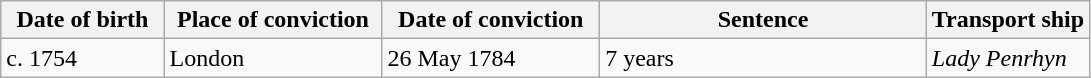<table class="wikitable sortable plainrowheaders" style="width=1024px;">
<tr>
<th style="width: 15%;">Date of birth</th>
<th style="width: 20%;">Place of conviction</th>
<th style="width: 20%;">Date of conviction</th>
<th style="width: 30%;">Sentence</th>
<th style="width: 15%;">Transport ship</th>
</tr>
<tr>
<td>c. 1754</td>
<td>London</td>
<td>26 May 1784</td>
<td>7 years</td>
<td><em>Lady Penrhyn</em></td>
</tr>
</table>
